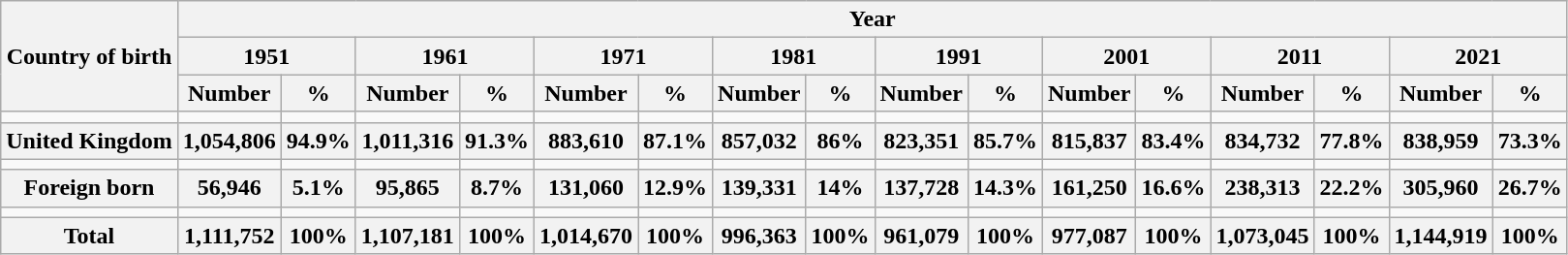<table class="wikitable">
<tr>
<th rowspan="3">Country of birth</th>
<th colspan="16">Year</th>
</tr>
<tr>
<th colspan="2">1951</th>
<th colspan="2">1961</th>
<th colspan="2">1971</th>
<th colspan="2">1981</th>
<th colspan="2">1991</th>
<th colspan="2">2001</th>
<th colspan="2">2011</th>
<th colspan="2">2021</th>
</tr>
<tr>
<th>Number</th>
<th>%</th>
<th>Number</th>
<th>%</th>
<th>Number</th>
<th>%</th>
<th>Number</th>
<th>%</th>
<th>Number</th>
<th>%</th>
<th>Number</th>
<th>%</th>
<th>Number</th>
<th>%</th>
<th>Number</th>
<th>%</th>
</tr>
<tr>
<td></td>
<td></td>
<td></td>
<td></td>
<td></td>
<td></td>
<td></td>
<td></td>
<td></td>
<td></td>
<td></td>
<td></td>
<td></td>
<td></td>
<td></td>
<td></td>
<td></td>
</tr>
<tr>
<th>United Kingdom</th>
<th>1,054,806</th>
<th>94.9%</th>
<th>1,011,316</th>
<th>91.3%</th>
<th>883,610</th>
<th>87.1%</th>
<th>857,032</th>
<th>86%</th>
<th>823,351</th>
<th>85.7%</th>
<th>815,837</th>
<th>83.4%</th>
<th>834,732</th>
<th>77.8%</th>
<th>838,959</th>
<th>73.3%</th>
</tr>
<tr>
<td></td>
<td></td>
<td></td>
<td></td>
<td></td>
<td></td>
<td></td>
<td></td>
<td></td>
<td></td>
<td></td>
<td></td>
<td></td>
<td></td>
<td></td>
<td></td>
<td></td>
</tr>
<tr>
<th>Foreign born</th>
<th>56,946</th>
<th>5.1%</th>
<th>95,865</th>
<th>8.7%</th>
<th>131,060</th>
<th>12.9%</th>
<th>139,331</th>
<th>14%</th>
<th>137,728</th>
<th>14.3%</th>
<th>161,250</th>
<th>16.6%</th>
<th>238,313</th>
<th>22.2%</th>
<th>305,960</th>
<th>26.7%</th>
</tr>
<tr>
<td></td>
<td></td>
<td></td>
<td></td>
<td></td>
<td></td>
<td></td>
<td></td>
<td></td>
<td></td>
<td></td>
<td></td>
<td></td>
<td></td>
<td></td>
<td></td>
<td></td>
</tr>
<tr>
<th>Total</th>
<th>1,111,752</th>
<th>100%</th>
<th>1,107,181</th>
<th>100%</th>
<th>1,014,670</th>
<th>100%</th>
<th>996,363</th>
<th>100%</th>
<th>961,079</th>
<th>100%</th>
<th>977,087</th>
<th>100%</th>
<th>1,073,045</th>
<th>100%</th>
<th>1,144,919</th>
<th>100%</th>
</tr>
</table>
